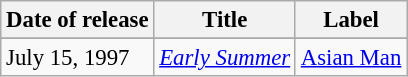<table class="wikitable" style="font-size: 95%;">
<tr>
<th>Date of release</th>
<th>Title</th>
<th>Label</th>
</tr>
<tr>
</tr>
<tr>
<td>July 15, 1997</td>
<td><em><a href='#'>Early Summer</a></em></td>
<td><a href='#'>Asian Man</a></td>
</tr>
</table>
